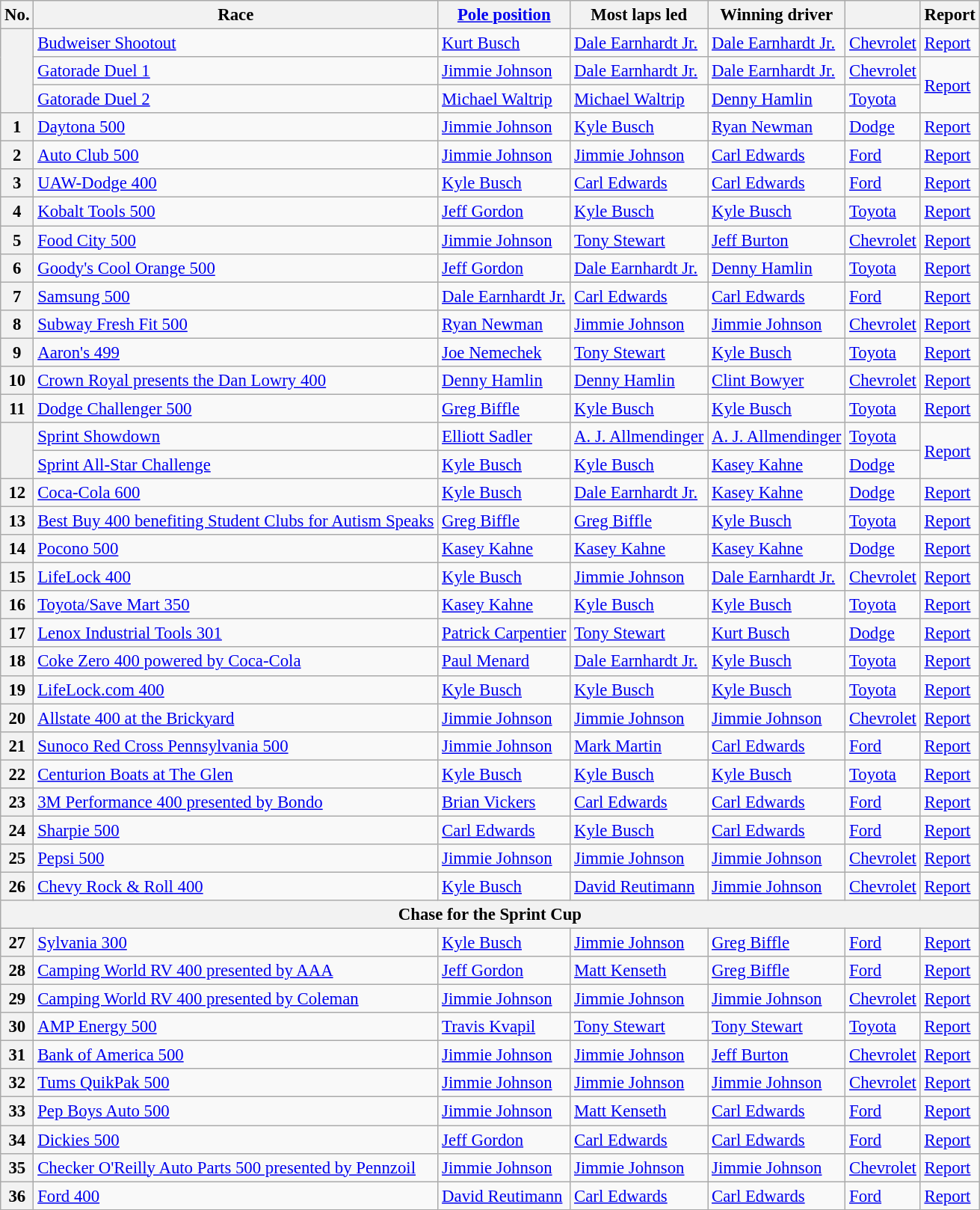<table class="wikitable sortable" style="font-size:95%">
<tr>
<th>No.</th>
<th>Race</th>
<th><a href='#'>Pole position</a></th>
<th>Most laps led</th>
<th>Winning driver</th>
<th></th>
<th class="unsortable">Report</th>
</tr>
<tr>
<th rowspan=3></th>
<td><a href='#'>Budweiser Shootout</a></td>
<td><a href='#'>Kurt Busch</a></td>
<td><a href='#'>Dale Earnhardt Jr.</a></td>
<td><a href='#'>Dale Earnhardt Jr.</a></td>
<td><a href='#'>Chevrolet</a></td>
<td><a href='#'>Report</a></td>
</tr>
<tr>
<td><a href='#'>Gatorade Duel 1</a></td>
<td><a href='#'>Jimmie Johnson</a></td>
<td><a href='#'>Dale Earnhardt Jr.</a></td>
<td><a href='#'>Dale Earnhardt Jr.</a></td>
<td><a href='#'>Chevrolet</a></td>
<td rowspan=2><a href='#'>Report</a></td>
</tr>
<tr>
<td><a href='#'>Gatorade Duel 2</a></td>
<td><a href='#'>Michael Waltrip</a></td>
<td><a href='#'>Michael Waltrip</a></td>
<td><a href='#'>Denny Hamlin</a></td>
<td><a href='#'>Toyota</a></td>
</tr>
<tr>
<th>1</th>
<td><a href='#'>Daytona 500</a></td>
<td><a href='#'>Jimmie Johnson</a></td>
<td><a href='#'>Kyle Busch</a></td>
<td><a href='#'>Ryan Newman</a></td>
<td><a href='#'>Dodge</a></td>
<td><a href='#'>Report</a></td>
</tr>
<tr>
<th>2</th>
<td><a href='#'>Auto Club 500</a></td>
<td><a href='#'>Jimmie Johnson</a></td>
<td><a href='#'>Jimmie Johnson</a></td>
<td><a href='#'>Carl Edwards</a></td>
<td><a href='#'>Ford</a></td>
<td><a href='#'>Report</a></td>
</tr>
<tr>
<th>3</th>
<td><a href='#'>UAW-Dodge 400</a></td>
<td><a href='#'>Kyle Busch</a></td>
<td><a href='#'>Carl Edwards</a></td>
<td><a href='#'>Carl Edwards</a></td>
<td><a href='#'>Ford</a></td>
<td><a href='#'>Report</a></td>
</tr>
<tr>
<th>4</th>
<td><a href='#'>Kobalt Tools 500</a></td>
<td><a href='#'>Jeff Gordon</a></td>
<td><a href='#'>Kyle Busch</a></td>
<td><a href='#'>Kyle Busch</a></td>
<td><a href='#'>Toyota</a></td>
<td><a href='#'>Report</a></td>
</tr>
<tr>
<th>5</th>
<td><a href='#'>Food City 500</a></td>
<td><a href='#'>Jimmie Johnson</a></td>
<td><a href='#'>Tony Stewart</a></td>
<td><a href='#'>Jeff Burton</a></td>
<td><a href='#'>Chevrolet</a></td>
<td><a href='#'>Report</a></td>
</tr>
<tr>
<th>6</th>
<td><a href='#'>Goody's Cool Orange 500</a></td>
<td><a href='#'>Jeff Gordon</a></td>
<td><a href='#'>Dale Earnhardt Jr.</a></td>
<td><a href='#'>Denny Hamlin</a></td>
<td><a href='#'>Toyota</a></td>
<td><a href='#'>Report</a></td>
</tr>
<tr>
<th>7</th>
<td><a href='#'>Samsung 500</a></td>
<td><a href='#'>Dale Earnhardt Jr.</a></td>
<td><a href='#'>Carl Edwards</a></td>
<td><a href='#'>Carl Edwards</a></td>
<td><a href='#'>Ford</a></td>
<td><a href='#'>Report</a></td>
</tr>
<tr>
<th>8</th>
<td><a href='#'>Subway Fresh Fit 500</a></td>
<td><a href='#'>Ryan Newman</a></td>
<td><a href='#'>Jimmie Johnson</a></td>
<td><a href='#'>Jimmie Johnson</a></td>
<td><a href='#'>Chevrolet</a></td>
<td><a href='#'>Report</a></td>
</tr>
<tr>
<th>9</th>
<td><a href='#'>Aaron's 499</a></td>
<td><a href='#'>Joe Nemechek</a></td>
<td><a href='#'>Tony Stewart</a></td>
<td><a href='#'>Kyle Busch</a></td>
<td><a href='#'>Toyota</a></td>
<td><a href='#'>Report</a></td>
</tr>
<tr>
<th>10</th>
<td><a href='#'>Crown Royal presents the Dan Lowry 400</a></td>
<td><a href='#'>Denny Hamlin</a></td>
<td><a href='#'>Denny Hamlin</a></td>
<td><a href='#'>Clint Bowyer</a></td>
<td><a href='#'>Chevrolet</a></td>
<td><a href='#'>Report</a></td>
</tr>
<tr>
<th>11</th>
<td><a href='#'>Dodge Challenger 500</a></td>
<td><a href='#'>Greg Biffle</a></td>
<td><a href='#'>Kyle Busch</a></td>
<td><a href='#'>Kyle Busch</a></td>
<td><a href='#'>Toyota</a></td>
<td><a href='#'>Report</a></td>
</tr>
<tr>
<th rowspan=2></th>
<td><a href='#'>Sprint Showdown</a></td>
<td><a href='#'>Elliott Sadler</a></td>
<td><a href='#'>A. J. Allmendinger</a></td>
<td><a href='#'>A. J. Allmendinger</a></td>
<td><a href='#'>Toyota</a></td>
<td rowspan=2><a href='#'>Report</a></td>
</tr>
<tr>
<td><a href='#'>Sprint All-Star Challenge</a></td>
<td><a href='#'>Kyle Busch</a></td>
<td><a href='#'>Kyle Busch</a></td>
<td><a href='#'>Kasey Kahne</a></td>
<td><a href='#'>Dodge</a></td>
</tr>
<tr>
<th>12</th>
<td><a href='#'>Coca-Cola 600</a></td>
<td><a href='#'>Kyle Busch</a></td>
<td><a href='#'>Dale Earnhardt Jr.</a></td>
<td><a href='#'>Kasey Kahne</a></td>
<td><a href='#'>Dodge</a></td>
<td><a href='#'>Report</a></td>
</tr>
<tr>
<th>13</th>
<td><a href='#'>Best Buy 400 benefiting Student Clubs for Autism Speaks</a></td>
<td><a href='#'>Greg Biffle</a></td>
<td><a href='#'>Greg Biffle</a></td>
<td><a href='#'>Kyle Busch</a></td>
<td><a href='#'>Toyota</a></td>
<td><a href='#'>Report</a></td>
</tr>
<tr>
<th>14</th>
<td><a href='#'>Pocono 500</a></td>
<td><a href='#'>Kasey Kahne</a></td>
<td><a href='#'>Kasey Kahne</a></td>
<td><a href='#'>Kasey Kahne</a></td>
<td><a href='#'>Dodge</a></td>
<td><a href='#'>Report</a></td>
</tr>
<tr>
<th>15</th>
<td><a href='#'>LifeLock 400</a></td>
<td><a href='#'>Kyle Busch</a></td>
<td><a href='#'>Jimmie Johnson</a></td>
<td><a href='#'>Dale Earnhardt Jr.</a></td>
<td><a href='#'>Chevrolet</a></td>
<td><a href='#'>Report</a></td>
</tr>
<tr>
<th>16</th>
<td><a href='#'>Toyota/Save Mart 350</a></td>
<td><a href='#'>Kasey Kahne</a></td>
<td><a href='#'>Kyle Busch</a></td>
<td><a href='#'>Kyle Busch</a></td>
<td><a href='#'>Toyota</a></td>
<td><a href='#'>Report</a></td>
</tr>
<tr>
<th>17</th>
<td><a href='#'>Lenox Industrial Tools 301</a></td>
<td><a href='#'>Patrick Carpentier</a></td>
<td><a href='#'>Tony Stewart</a></td>
<td><a href='#'>Kurt Busch</a></td>
<td><a href='#'>Dodge</a></td>
<td><a href='#'>Report</a></td>
</tr>
<tr>
<th>18</th>
<td><a href='#'>Coke Zero 400 powered by Coca-Cola</a></td>
<td><a href='#'>Paul Menard</a></td>
<td><a href='#'>Dale Earnhardt Jr.</a></td>
<td><a href='#'>Kyle Busch</a></td>
<td><a href='#'>Toyota</a></td>
<td><a href='#'>Report</a></td>
</tr>
<tr>
<th>19</th>
<td><a href='#'>LifeLock.com 400</a></td>
<td><a href='#'>Kyle Busch</a></td>
<td><a href='#'>Kyle Busch</a></td>
<td><a href='#'>Kyle Busch</a></td>
<td><a href='#'>Toyota</a></td>
<td><a href='#'>Report</a></td>
</tr>
<tr>
<th>20</th>
<td><a href='#'>Allstate 400 at the Brickyard</a></td>
<td><a href='#'>Jimmie Johnson</a></td>
<td><a href='#'>Jimmie Johnson</a></td>
<td><a href='#'>Jimmie Johnson</a></td>
<td><a href='#'>Chevrolet</a></td>
<td><a href='#'>Report</a></td>
</tr>
<tr>
<th>21</th>
<td><a href='#'>Sunoco Red Cross Pennsylvania 500</a></td>
<td><a href='#'>Jimmie Johnson</a></td>
<td><a href='#'>Mark Martin</a></td>
<td><a href='#'>Carl Edwards</a></td>
<td><a href='#'>Ford</a></td>
<td><a href='#'>Report</a></td>
</tr>
<tr>
<th>22</th>
<td><a href='#'>Centurion Boats at The Glen</a></td>
<td><a href='#'>Kyle Busch</a></td>
<td><a href='#'>Kyle Busch</a></td>
<td><a href='#'>Kyle Busch</a></td>
<td><a href='#'>Toyota</a></td>
<td><a href='#'>Report</a></td>
</tr>
<tr>
<th>23</th>
<td><a href='#'>3M Performance 400 presented by Bondo</a></td>
<td><a href='#'>Brian Vickers</a></td>
<td><a href='#'>Carl Edwards</a></td>
<td><a href='#'>Carl Edwards</a></td>
<td><a href='#'>Ford</a></td>
<td><a href='#'>Report</a></td>
</tr>
<tr>
<th>24</th>
<td><a href='#'>Sharpie 500</a></td>
<td><a href='#'>Carl Edwards</a></td>
<td><a href='#'>Kyle Busch</a></td>
<td><a href='#'>Carl Edwards</a></td>
<td><a href='#'>Ford</a></td>
<td><a href='#'>Report</a></td>
</tr>
<tr>
<th>25</th>
<td><a href='#'>Pepsi 500</a></td>
<td><a href='#'>Jimmie Johnson</a></td>
<td><a href='#'>Jimmie Johnson</a></td>
<td><a href='#'>Jimmie Johnson</a></td>
<td><a href='#'>Chevrolet</a></td>
<td><a href='#'>Report</a></td>
</tr>
<tr>
<th>26</th>
<td><a href='#'>Chevy Rock & Roll 400</a></td>
<td><a href='#'>Kyle Busch</a></td>
<td><a href='#'>David Reutimann</a></td>
<td><a href='#'>Jimmie Johnson</a></td>
<td><a href='#'>Chevrolet</a></td>
<td><a href='#'>Report</a></td>
</tr>
<tr>
<th colspan="7">Chase for the Sprint Cup</th>
</tr>
<tr>
<th>27</th>
<td><a href='#'>Sylvania 300</a></td>
<td><a href='#'>Kyle Busch</a></td>
<td><a href='#'>Jimmie Johnson</a></td>
<td><a href='#'>Greg Biffle</a></td>
<td><a href='#'>Ford</a></td>
<td><a href='#'>Report</a></td>
</tr>
<tr>
<th>28</th>
<td><a href='#'>Camping World RV 400 presented by AAA</a></td>
<td><a href='#'>Jeff Gordon</a></td>
<td><a href='#'>Matt Kenseth</a></td>
<td><a href='#'>Greg Biffle</a></td>
<td><a href='#'>Ford</a></td>
<td><a href='#'>Report</a></td>
</tr>
<tr>
<th>29</th>
<td><a href='#'>Camping World RV 400 presented by Coleman</a></td>
<td><a href='#'>Jimmie Johnson</a></td>
<td><a href='#'>Jimmie Johnson</a></td>
<td><a href='#'>Jimmie Johnson</a></td>
<td><a href='#'>Chevrolet</a></td>
<td><a href='#'>Report</a></td>
</tr>
<tr>
<th>30</th>
<td><a href='#'>AMP Energy 500</a></td>
<td><a href='#'>Travis Kvapil</a></td>
<td><a href='#'>Tony Stewart</a></td>
<td><a href='#'>Tony Stewart</a></td>
<td><a href='#'>Toyota</a></td>
<td><a href='#'>Report</a></td>
</tr>
<tr>
<th>31</th>
<td><a href='#'>Bank of America 500</a></td>
<td><a href='#'>Jimmie Johnson</a></td>
<td><a href='#'>Jimmie Johnson</a></td>
<td><a href='#'>Jeff Burton</a></td>
<td><a href='#'>Chevrolet</a></td>
<td><a href='#'>Report</a></td>
</tr>
<tr>
<th>32</th>
<td><a href='#'>Tums QuikPak 500</a></td>
<td><a href='#'>Jimmie Johnson</a></td>
<td><a href='#'>Jimmie Johnson</a></td>
<td><a href='#'>Jimmie Johnson</a></td>
<td><a href='#'>Chevrolet</a></td>
<td><a href='#'>Report</a></td>
</tr>
<tr>
<th>33</th>
<td><a href='#'>Pep Boys Auto 500</a></td>
<td><a href='#'>Jimmie Johnson</a></td>
<td><a href='#'>Matt Kenseth</a></td>
<td><a href='#'>Carl Edwards</a></td>
<td><a href='#'>Ford</a></td>
<td><a href='#'>Report</a></td>
</tr>
<tr>
<th>34</th>
<td><a href='#'>Dickies 500</a></td>
<td><a href='#'>Jeff Gordon</a></td>
<td><a href='#'>Carl Edwards</a></td>
<td><a href='#'>Carl Edwards</a></td>
<td><a href='#'>Ford</a></td>
<td><a href='#'>Report</a></td>
</tr>
<tr>
<th>35</th>
<td><a href='#'>Checker O'Reilly Auto Parts 500 presented by Pennzoil</a></td>
<td><a href='#'>Jimmie Johnson</a></td>
<td><a href='#'>Jimmie Johnson</a></td>
<td><a href='#'>Jimmie Johnson</a></td>
<td><a href='#'>Chevrolet</a></td>
<td><a href='#'>Report</a></td>
</tr>
<tr>
<th>36</th>
<td><a href='#'>Ford 400</a></td>
<td><a href='#'>David Reutimann</a></td>
<td><a href='#'>Carl Edwards</a></td>
<td><a href='#'>Carl Edwards</a></td>
<td><a href='#'>Ford</a></td>
<td><a href='#'>Report</a></td>
</tr>
</table>
